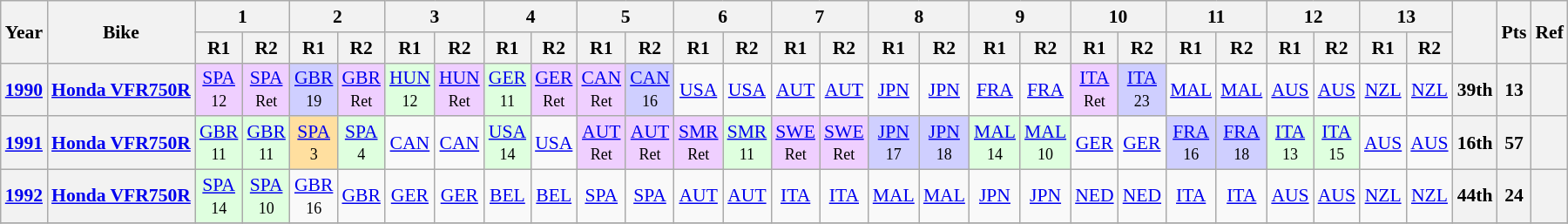<table class="wikitable" style="text-align:center; font-size:90%">
<tr>
<th valign="middle" rowspan=2>Year</th>
<th valign="middle" rowspan=2>Bike</th>
<th colspan=2>1</th>
<th colspan=2>2</th>
<th colspan=2>3</th>
<th colspan=2>4</th>
<th colspan=2>5</th>
<th colspan=2>6</th>
<th colspan=2>7</th>
<th colspan=2>8</th>
<th colspan=2>9</th>
<th colspan=2>10</th>
<th colspan=2>11</th>
<th colspan=2>12</th>
<th colspan=2>13</th>
<th rowspan=2></th>
<th rowspan=2>Pts</th>
<th rowspan=2>Ref</th>
</tr>
<tr>
<th>R1</th>
<th>R2</th>
<th>R1</th>
<th>R2</th>
<th>R1</th>
<th>R2</th>
<th>R1</th>
<th>R2</th>
<th>R1</th>
<th>R2</th>
<th>R1</th>
<th>R2</th>
<th>R1</th>
<th>R2</th>
<th>R1</th>
<th>R2</th>
<th>R1</th>
<th>R2</th>
<th>R1</th>
<th>R2</th>
<th>R1</th>
<th>R2</th>
<th>R1</th>
<th>R2</th>
<th>R1</th>
<th>R2</th>
</tr>
<tr>
<th><a href='#'>1990</a></th>
<th><a href='#'>Honda VFR750R</a></th>
<td style="background:#EFCFFF;"><a href='#'>SPA</a><br><small>12</small></td>
<td style="background:#EFCFFF;"><a href='#'>SPA</a><br><small>Ret</small></td>
<td style="background:#CFCFFF;"><a href='#'>GBR</a><br><small>19</small></td>
<td style="background:#EFCFFF;"><a href='#'>GBR</a><br><small>Ret</small></td>
<td style="background:#DFFFDF;"><a href='#'>HUN</a><br><small>12</small></td>
<td style="background:#EFCFFF;"><a href='#'>HUN</a><br><small>Ret</small></td>
<td style="background:#DFFFDF;"><a href='#'>GER</a><br><small>11</small></td>
<td style="background:#EFCFFF;"><a href='#'>GER</a><br><small>Ret</small></td>
<td style="background:#EFCFFF;"><a href='#'>CAN</a><br><small>Ret</small></td>
<td style="background:#CFCFFF;"><a href='#'>CAN</a><br><small>16</small></td>
<td><a href='#'>USA</a></td>
<td><a href='#'>USA</a></td>
<td><a href='#'>AUT</a></td>
<td><a href='#'>AUT</a></td>
<td><a href='#'>JPN</a></td>
<td><a href='#'>JPN</a></td>
<td><a href='#'>FRA</a></td>
<td><a href='#'>FRA</a></td>
<td style="background:#EFCFFF;"><a href='#'>ITA</a><br><small>Ret</small></td>
<td style="background:#CFCFFF;"><a href='#'>ITA</a><br><small>23</small></td>
<td><a href='#'>MAL</a></td>
<td><a href='#'>MAL</a></td>
<td><a href='#'>AUS</a></td>
<td><a href='#'>AUS</a></td>
<td><a href='#'>NZL</a></td>
<td><a href='#'>NZL</a></td>
<th>39th</th>
<th>13</th>
<th></th>
</tr>
<tr>
<th><a href='#'>1991</a></th>
<th><a href='#'>Honda VFR750R</a></th>
<td style="background:#DFFFDF;"><a href='#'>GBR</a><br><small>11</small></td>
<td style="background:#DFFFDF;"><a href='#'>GBR</a><br><small>11</small></td>
<td style="background:#FFDF9F;"><a href='#'>SPA</a><br><small>3</small></td>
<td style="background:#DFFFDF;"><a href='#'>SPA</a><br><small>4</small></td>
<td><a href='#'>CAN</a></td>
<td><a href='#'>CAN</a></td>
<td style="background:#DFFFDF;"><a href='#'>USA</a><br><small>14</small></td>
<td><a href='#'>USA</a></td>
<td style="background:#EFCFFF;"><a href='#'>AUT</a><br><small>Ret</small></td>
<td style="background:#EFCFFF;"><a href='#'>AUT</a><br><small>Ret</small></td>
<td style="background:#EFCFFF;"><a href='#'>SMR</a><br><small>Ret</small></td>
<td style="background:#DFFFDF;"><a href='#'>SMR</a><br><small>11</small></td>
<td style="background:#EFCFFF;"><a href='#'>SWE</a><br><small>Ret</small></td>
<td style="background:#EFCFFF;"><a href='#'>SWE</a><br><small>Ret</small></td>
<td style="background:#CFCFFF;"><a href='#'>JPN</a><br><small>17</small></td>
<td style="background:#CFCFFF;"><a href='#'>JPN</a><br><small>18</small></td>
<td style="background:#DFFFDF;"><a href='#'>MAL</a><br><small>14</small></td>
<td style="background:#DFFFDF;"><a href='#'>MAL</a><br><small>10</small></td>
<td><a href='#'>GER</a></td>
<td><a href='#'>GER</a></td>
<td style="background:#CFCFFF;"><a href='#'>FRA</a><br><small>16</small></td>
<td style="background:#CFCFFF;"><a href='#'>FRA</a><br><small>18</small></td>
<td style="background:#DFFFDF;"><a href='#'>ITA</a><br><small>13</small></td>
<td style="background:#DFFFDF;"><a href='#'>ITA</a><br><small>15</small></td>
<td><a href='#'>AUS</a></td>
<td><a href='#'>AUS</a></td>
<th>16th</th>
<th>57</th>
<th></th>
</tr>
<tr>
<th><a href='#'>1992</a></th>
<th><a href='#'>Honda VFR750R</a></th>
<td style="background:#DFFFDF;"><a href='#'>SPA</a><br><small>14</small></td>
<td style="background:#DFFFDF;"><a href='#'>SPA</a><br><small>10</small></td>
<td><a href='#'>GBR</a><br><small>16</small></td>
<td><a href='#'>GBR</a></td>
<td><a href='#'>GER</a></td>
<td><a href='#'>GER</a></td>
<td><a href='#'>BEL</a></td>
<td><a href='#'>BEL</a></td>
<td><a href='#'>SPA</a></td>
<td><a href='#'>SPA</a></td>
<td><a href='#'>AUT</a></td>
<td><a href='#'>AUT</a></td>
<td><a href='#'>ITA</a></td>
<td><a href='#'>ITA</a></td>
<td><a href='#'>MAL</a></td>
<td><a href='#'>MAL</a></td>
<td><a href='#'>JPN</a></td>
<td><a href='#'>JPN</a></td>
<td><a href='#'>NED</a></td>
<td><a href='#'>NED</a></td>
<td><a href='#'>ITA</a></td>
<td><a href='#'>ITA</a></td>
<td><a href='#'>AUS</a></td>
<td><a href='#'>AUS</a></td>
<td><a href='#'>NZL</a></td>
<td><a href='#'>NZL</a></td>
<th>44th</th>
<th>24</th>
<th></th>
</tr>
<tr>
</tr>
</table>
